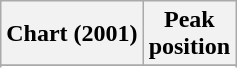<table class="wikitable sortable plainrowheaders" style="text-align:center">
<tr>
<th scope="col">Chart (2001)</th>
<th scope="col">Peak<br>position</th>
</tr>
<tr>
</tr>
<tr>
</tr>
<tr>
</tr>
<tr>
</tr>
<tr>
</tr>
<tr>
</tr>
<tr>
</tr>
<tr>
</tr>
</table>
